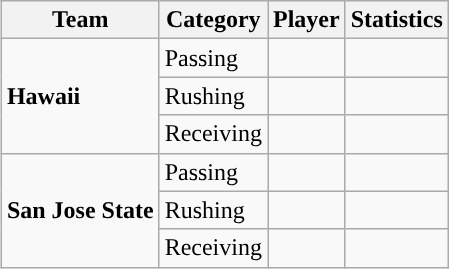<table class="wikitable" style="float: right;">
<tr>
<th>Team</th>
<th>Category</th>
<th>Player</th>
<th>Statistics</th>
</tr>
<tr>
<td rowspan=3><strong>Hawaii</strong></td>
<td>Passing</td>
<td></td>
<td></td>
</tr>
<tr>
<td>Rushing</td>
<td></td>
<td></td>
</tr>
<tr>
<td>Receiving</td>
<td></td>
<td></td>
</tr>
<tr>
<td rowspan=3><strong>San Jose State</strong></td>
<td>Passing</td>
<td></td>
<td></td>
</tr>
<tr>
<td>Rushing</td>
<td></td>
<td></td>
</tr>
<tr>
<td>Receiving</td>
<td></td>
<td></td>
</tr>
</table>
